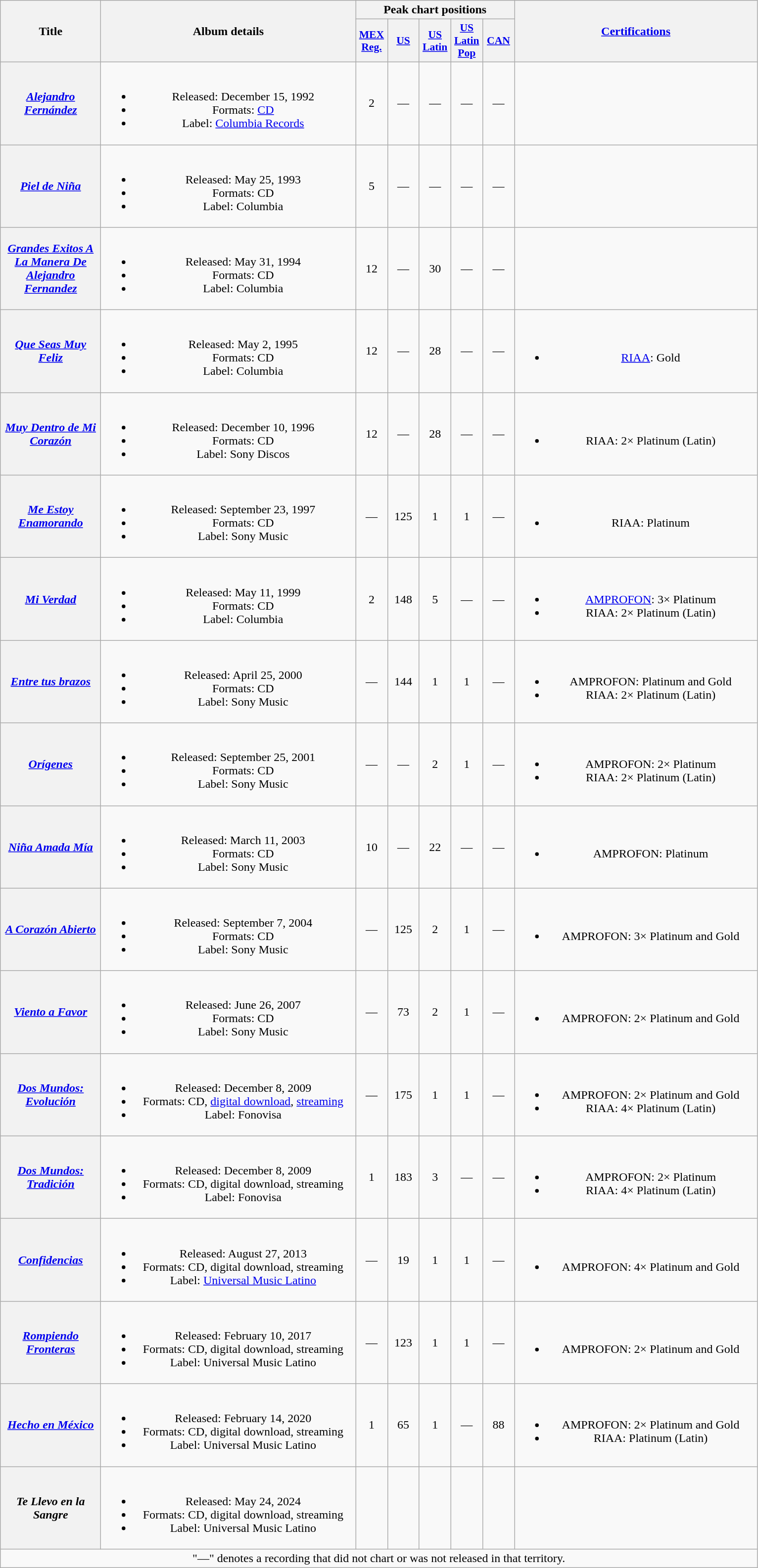<table class="wikitable plainrowheaders" style="text-align:center;">
<tr>
<th scope="col" rowspan="2" style="width:8em;">Title</th>
<th scope="col" rowspan="2" style="width:21em;">Album details</th>
<th scope="col" colspan="5"style="width:9em;">Peak chart positions</th>
<th scope="col" rowspan="2" style="width:20em;"><a href='#'>Certifications</a></th>
</tr>
<tr>
<th scope="col" style="width:2.5em;font-size:90%;"><a href='#'>MEX<br>Reg.</a><br></th>
<th scope="col" style="width:2.5em;font-size:90%;"><a href='#'>US</a><br></th>
<th scope="col" style="width:2.5em;font-size:90%;"><a href='#'>US<br>Latin</a><br></th>
<th scope="col" style="width:2.5em;font-size:90%;"><a href='#'>US<br>Latin<br>Pop</a><br></th>
<th scope="col" style="width:2.5em;font-size:90%;"><a href='#'>CAN</a><br></th>
</tr>
<tr>
<th scope="row" align="center"><em><a href='#'>Alejandro Fernández</a></em></th>
<td><br><ul><li>Released: December 15, 1992</li><li>Formats: <a href='#'>CD</a></li><li>Label: <a href='#'>Columbia Records</a></li></ul></td>
<td>2</td>
<td>—</td>
<td>—</td>
<td>—</td>
<td>—</td>
<td></td>
</tr>
<tr>
<th scope="row" align="center"><em><a href='#'>Piel de Niña</a></em></th>
<td><br><ul><li>Released: May 25, 1993</li><li>Formats: CD</li><li>Label: Columbia</li></ul></td>
<td>5</td>
<td>—</td>
<td>—</td>
<td>—</td>
<td>—</td>
<td></td>
</tr>
<tr>
<th scope="row" align="center"><em><a href='#'>Grandes Exitos A La Manera De Alejandro Fernandez</a></em></th>
<td><br><ul><li>Released: May 31, 1994</li><li>Formats: CD</li><li>Label: Columbia</li></ul></td>
<td>12</td>
<td>—</td>
<td>30</td>
<td>—</td>
<td>—</td>
<td></td>
</tr>
<tr>
<th scope="row" align="center"><em><a href='#'>Que Seas Muy Feliz</a></em></th>
<td><br><ul><li>Released: May 2, 1995</li><li>Formats: CD</li><li>Label: Columbia</li></ul></td>
<td>12</td>
<td>—</td>
<td>28</td>
<td>—</td>
<td>—</td>
<td><br><ul><li><a href='#'>RIAA</a>: Gold</li></ul></td>
</tr>
<tr>
<th scope="row" align="center"><em><a href='#'>Muy Dentro de Mi Corazón</a></em></th>
<td><br><ul><li>Released: December 10, 1996</li><li>Formats: CD</li><li>Label: Sony Discos</li></ul></td>
<td>12</td>
<td>—</td>
<td>28</td>
<td>—</td>
<td>—</td>
<td><br><ul><li>RIAA: 2× Platinum (Latin)</li></ul></td>
</tr>
<tr>
<th scope="row" align="center"><em><a href='#'>Me Estoy Enamorando</a></em></th>
<td><br><ul><li>Released: September 23, 1997</li><li>Formats: CD</li><li>Label: Sony Music</li></ul></td>
<td>—</td>
<td>125</td>
<td>1</td>
<td>1</td>
<td>—</td>
<td><br><ul><li>RIAA: Platinum</li></ul></td>
</tr>
<tr>
<th scope="row" align="center"><em><a href='#'>Mi Verdad</a></em></th>
<td><br><ul><li>Released: May 11, 1999</li><li>Formats: CD</li><li>Label: Columbia</li></ul></td>
<td>2</td>
<td>148</td>
<td>5</td>
<td>—</td>
<td>—</td>
<td><br><ul><li><a href='#'>AMPROFON</a>: 3× Platinum</li><li>RIAA: 2× Platinum (Latin)</li></ul></td>
</tr>
<tr>
<th scope="row" align="center"><em><a href='#'>Entre tus brazos</a></em></th>
<td><br><ul><li>Released: April 25, 2000</li><li>Formats: CD</li><li>Label: Sony Music</li></ul></td>
<td>—</td>
<td>144</td>
<td>1</td>
<td>1</td>
<td>—</td>
<td><br><ul><li>AMPROFON: Platinum and Gold</li><li>RIAA: 2× Platinum (Latin)</li></ul></td>
</tr>
<tr>
<th scope="row" align="center"><em><a href='#'>Orígenes</a></em></th>
<td><br><ul><li>Released: September 25, 2001</li><li>Formats: CD</li><li>Label: Sony Music</li></ul></td>
<td>—</td>
<td>—</td>
<td>2</td>
<td>1</td>
<td>—</td>
<td><br><ul><li>AMPROFON: 2× Platinum</li><li>RIAA: 2× Platinum (Latin)</li></ul></td>
</tr>
<tr>
<th scope="row" align="center"><em><a href='#'>Niña Amada Mía</a></em></th>
<td><br><ul><li>Released: March 11, 2003</li><li>Formats: CD</li><li>Label: Sony Music</li></ul></td>
<td>10</td>
<td>—</td>
<td>22</td>
<td>—</td>
<td>—</td>
<td><br><ul><li>AMPROFON: Platinum</li></ul></td>
</tr>
<tr>
<th scope="row" align="center"><em><a href='#'>A Corazón Abierto</a></em></th>
<td><br><ul><li>Released: September 7, 2004</li><li>Formats: CD</li><li>Label: Sony Music</li></ul></td>
<td>—</td>
<td>125</td>
<td>2</td>
<td>1</td>
<td>—</td>
<td><br><ul><li>AMPROFON: 3× Platinum and Gold</li></ul></td>
</tr>
<tr>
<th scope="row" align="center"><em><a href='#'>Viento a Favor</a></em></th>
<td><br><ul><li>Released: June 26, 2007</li><li>Formats: CD</li><li>Label: Sony Music</li></ul></td>
<td>—</td>
<td>73</td>
<td>2</td>
<td>1</td>
<td>—</td>
<td><br><ul><li>AMPROFON: 2× Platinum and Gold</li></ul></td>
</tr>
<tr>
<th scope="row" align="center"><em><a href='#'>Dos Mundos: Evolución</a></em></th>
<td><br><ul><li>Released: December 8, 2009</li><li>Formats: CD, <a href='#'>digital download</a>, <a href='#'>streaming</a></li><li>Label: Fonovisa</li></ul></td>
<td>—</td>
<td>175</td>
<td>1</td>
<td>1</td>
<td>—</td>
<td><br><ul><li>AMPROFON: 2× Platinum and Gold</li><li>RIAA: 4× Platinum (Latin)</li></ul></td>
</tr>
<tr>
<th scope="row" align="center"><em><a href='#'>Dos Mundos: Tradición</a></em></th>
<td><br><ul><li>Released: December 8, 2009</li><li>Formats: CD, digital download, streaming</li><li>Label: Fonovisa</li></ul></td>
<td>1</td>
<td>183</td>
<td>3</td>
<td>—</td>
<td>—</td>
<td><br><ul><li>AMPROFON: 2× Platinum</li><li>RIAA: 4× Platinum (Latin)</li></ul></td>
</tr>
<tr>
<th scope="row" align="center"><em><a href='#'>Confidencias</a></em></th>
<td><br><ul><li>Released: August 27, 2013</li><li>Formats: CD, digital download, streaming</li><li>Label: <a href='#'>Universal Music Latino</a></li></ul></td>
<td>—</td>
<td>19</td>
<td>1</td>
<td>1</td>
<td>—</td>
<td><br><ul><li>AMPROFON: 4× Platinum and Gold</li></ul></td>
</tr>
<tr>
<th scope="row" align="center"><em><a href='#'>Rompiendo Fronteras</a></em></th>
<td><br><ul><li>Released: February 10, 2017</li><li>Formats: CD, digital download, streaming</li><li>Label: Universal Music Latino</li></ul></td>
<td>—</td>
<td>123</td>
<td>1</td>
<td>1</td>
<td>—</td>
<td><br><ul><li>AMPROFON: 2× Platinum and Gold</li></ul></td>
</tr>
<tr>
<th scope="row" align="center"><em><a href='#'>Hecho en México</a></em></th>
<td><br><ul><li>Released: February 14, 2020</li><li>Formats: CD, digital download, streaming</li><li>Label: Universal Music Latino</li></ul></td>
<td>1</td>
<td>65</td>
<td>1</td>
<td>—</td>
<td>88</td>
<td><br><ul><li>AMPROFON: 2× Platinum and Gold</li><li>RIAA: Platinum (Latin)</li></ul></td>
</tr>
<tr>
<th scope="row" align="center"><em>Te Llevo en la Sangre</em></th>
<td><br><ul><li>Released: May 24, 2024</li><li>Formats: CD, digital download, streaming</li><li>Label: Universal Music Latino</li></ul></td>
<td></td>
<td></td>
<td></td>
<td></td>
<td></td>
<td></td>
</tr>
<tr>
<td colspan="8">"—" denotes a recording that did not chart or was not released in that territory.</td>
</tr>
</table>
